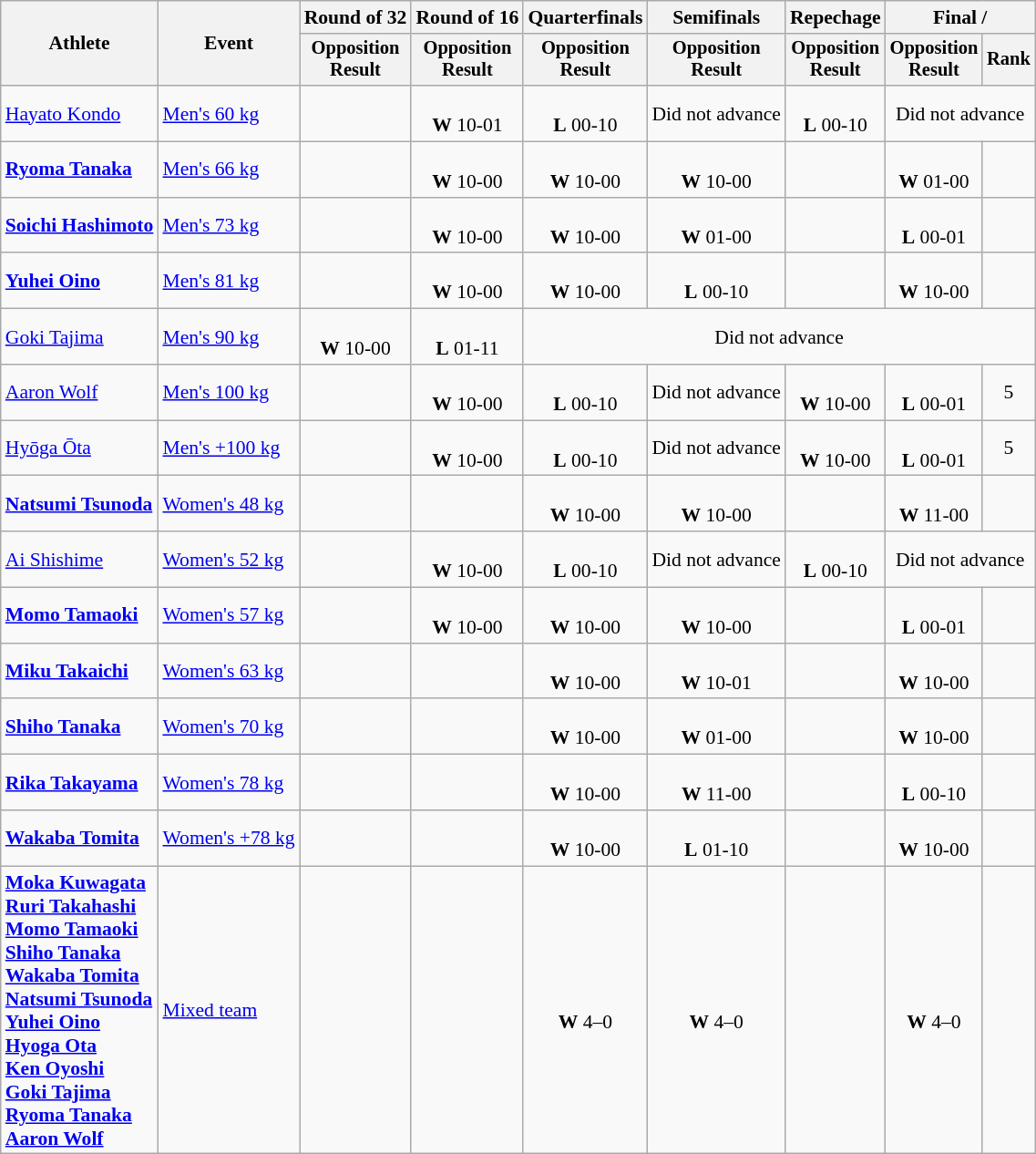<table class="wikitable" style="font-size:90%">
<tr>
<th rowspan="2">Athlete</th>
<th rowspan="2">Event</th>
<th>Round of 32</th>
<th>Round of 16</th>
<th>Quarterfinals</th>
<th>Semifinals</th>
<th>Repechage</th>
<th colspan=2>Final / </th>
</tr>
<tr style="font-size:95%">
<th>Opposition<br>Result</th>
<th>Opposition<br>Result</th>
<th>Opposition<br>Result</th>
<th>Opposition<br>Result</th>
<th>Opposition<br>Result</th>
<th>Opposition<br>Result</th>
<th>Rank</th>
</tr>
<tr align=center>
<td align=left><a href='#'>Hayato Kondo</a></td>
<td align=left><a href='#'>Men's 60 kg</a></td>
<td></td>
<td><br><strong>W</strong> 10-01</td>
<td><br><strong>L</strong> 00-10</td>
<td>Did not advance</td>
<td><br><strong>L</strong> 00-10</td>
<td colspan="2">Did not advance</td>
</tr>
<tr align=center>
<td align=left><strong><a href='#'>Ryoma Tanaka</a></strong></td>
<td align=left><a href='#'>Men's 66 kg</a></td>
<td></td>
<td><br><strong>W</strong> 10-00</td>
<td><br><strong>W</strong> 10-00</td>
<td><br><strong>W</strong> 10-00</td>
<td></td>
<td><br><strong>W</strong> 01-00</td>
<td></td>
</tr>
<tr align=center>
<td align=left><strong><a href='#'>Soichi Hashimoto</a></strong></td>
<td align=left><a href='#'>Men's 73 kg</a></td>
<td></td>
<td><br><strong>W</strong> 10-00</td>
<td><br><strong>W</strong> 10-00</td>
<td><br><strong>W</strong> 01-00</td>
<td></td>
<td><br><strong>L</strong> 00-01</td>
<td></td>
</tr>
<tr align=center>
<td align=left><strong><a href='#'>Yuhei Oino</a></strong></td>
<td align=left><a href='#'>Men's 81 kg</a></td>
<td></td>
<td><br><strong>W</strong> 10-00</td>
<td><br><strong>W</strong> 10-00</td>
<td><br><strong>L</strong> 00-10</td>
<td></td>
<td><br><strong>W</strong> 10-00</td>
<td></td>
</tr>
<tr align=center>
<td align=left><a href='#'>Goki Tajima</a></td>
<td align=left><a href='#'>Men's 90 kg</a></td>
<td><br><strong>W</strong> 10-00</td>
<td><br><strong>L</strong> 01-11</td>
<td colspan="5">Did not advance</td>
</tr>
<tr align=center>
<td align=left><a href='#'>Aaron Wolf</a></td>
<td align=left><a href='#'>Men's 100 kg</a></td>
<td></td>
<td><br><strong>W</strong> 10-00</td>
<td><br><strong>L</strong> 00-10</td>
<td>Did not advance</td>
<td><br><strong>W</strong> 10-00</td>
<td><br><strong>L</strong> 00-01</td>
<td>5</td>
</tr>
<tr align=center>
<td align=left><a href='#'>Hyōga Ōta</a></td>
<td align=left><a href='#'>Men's +100 kg</a></td>
<td></td>
<td><br><strong>W</strong> 10-00</td>
<td><br><strong>L</strong> 00-10</td>
<td>Did not advance</td>
<td><br><strong>W</strong> 10-00</td>
<td><br><strong>L</strong> 00-01</td>
<td>5</td>
</tr>
<tr align=center>
<td align=left><strong><a href='#'>Natsumi Tsunoda</a></strong></td>
<td align=left><a href='#'>Women's 48 kg</a></td>
<td></td>
<td></td>
<td><br><strong>W</strong> 10-00</td>
<td><br><strong>W</strong> 10-00</td>
<td></td>
<td><br><strong>W</strong> 11-00</td>
<td></td>
</tr>
<tr align=center>
<td align=left><a href='#'>Ai Shishime</a></td>
<td align=left><a href='#'>Women's 52 kg</a></td>
<td></td>
<td><br><strong>W</strong> 10-00</td>
<td><br><strong>L</strong> 00-10</td>
<td>Did not advance</td>
<td><br><strong>L</strong> 00-10</td>
<td colspan="2">Did not advance</td>
</tr>
<tr align=center>
<td align=left><strong><a href='#'>Momo Tamaoki</a></strong></td>
<td align=left><a href='#'>Women's 57 kg</a></td>
<td></td>
<td><br><strong>W</strong> 10-00</td>
<td><br><strong>W</strong> 10-00</td>
<td><br><strong>W</strong> 10-00</td>
<td></td>
<td><br><strong>L</strong> 00-01</td>
<td></td>
</tr>
<tr align=center>
<td align=left><strong><a href='#'>Miku Takaichi</a></strong></td>
<td align=left><a href='#'>Women's 63 kg</a></td>
<td></td>
<td></td>
<td><br><strong>W</strong> 10-00</td>
<td><br><strong>W</strong> 10-01</td>
<td></td>
<td><br><strong>W</strong> 10-00</td>
<td></td>
</tr>
<tr align=center>
<td align=left><strong><a href='#'>Shiho Tanaka</a></strong></td>
<td align=left><a href='#'>Women's 70 kg</a></td>
<td></td>
<td></td>
<td><br><strong>W</strong> 10-00</td>
<td><br><strong>W</strong> 01-00</td>
<td></td>
<td><br><strong>W</strong> 10-00</td>
<td></td>
</tr>
<tr align=center>
<td align=left><strong><a href='#'>Rika Takayama</a></strong></td>
<td align=left><a href='#'>Women's 78 kg</a></td>
<td></td>
<td></td>
<td><br><strong>W</strong> 10-00</td>
<td><br><strong>W</strong> 11-00</td>
<td></td>
<td><br><strong>L</strong> 00-10</td>
<td></td>
</tr>
<tr align=center>
<td align=left><strong><a href='#'>Wakaba Tomita</a></strong></td>
<td align=left><a href='#'>Women's +78 kg</a></td>
<td></td>
<td></td>
<td><br><strong>W</strong> 10-00</td>
<td><br><strong>L</strong> 01-10</td>
<td></td>
<td><br><strong>W</strong> 10-00</td>
<td></td>
</tr>
<tr align=center>
<td align=left><strong><a href='#'>Moka Kuwagata</a><br><a href='#'>Ruri Takahashi</a><br><a href='#'>Momo Tamaoki</a><br><a href='#'>Shiho Tanaka</a><br><a href='#'>Wakaba Tomita</a><br><a href='#'>Natsumi Tsunoda</a><br><a href='#'>Yuhei Oino</a><br><a href='#'>Hyoga Ota</a><br><a href='#'>Ken Oyoshi</a><br><a href='#'>Goki Tajima</a><br><a href='#'>Ryoma Tanaka</a><br><a href='#'>Aaron Wolf</a></strong></td>
<td align=left><a href='#'>Mixed team</a></td>
<td></td>
<td></td>
<td><br><strong>W</strong> 4–0</td>
<td><br><strong>W</strong> 4–0</td>
<td></td>
<td><br><strong>W</strong> 4–0</td>
<td></td>
</tr>
</table>
